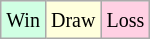<table class="wikitable">
<tr>
<td style="background-color: #d0ffe3;"><small>Win</small></td>
<td style="background-color: #ffffdd;"><small>Draw</small></td>
<td style="background-color: #ffd0e3;"><small>Loss</small></td>
</tr>
</table>
